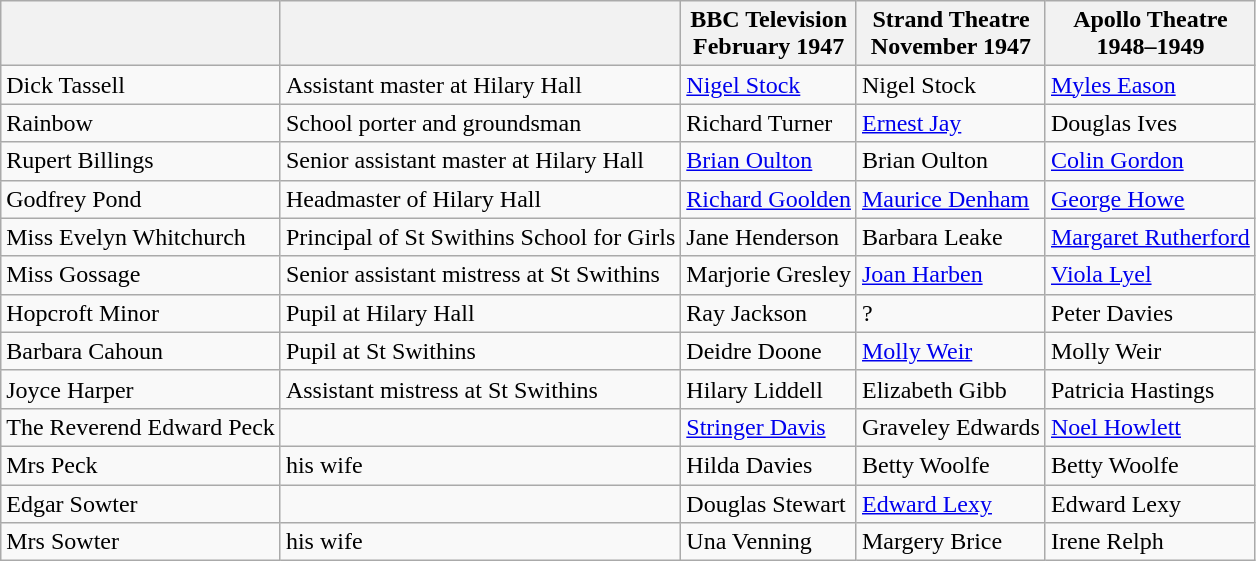<table class="wikitable plainrowheaders" style="text-align: left; margin-right: 0;">
<tr>
<th scope="col"></th>
<th scope="col"></th>
<th scope="col">BBC Television<br>February 1947</th>
<th scope="col">Strand Theatre<br>November 1947</th>
<th scope="col">Apollo Theatre<br>1948–1949</th>
</tr>
<tr>
<td>Dick Tassell</td>
<td>Assistant master at Hilary Hall</td>
<td><a href='#'>Nigel Stock</a></td>
<td>Nigel Stock</td>
<td><a href='#'>Myles Eason</a></td>
</tr>
<tr>
<td>Rainbow</td>
<td>School porter and groundsman</td>
<td>Richard Turner</td>
<td><a href='#'>Ernest Jay</a></td>
<td>Douglas Ives</td>
</tr>
<tr>
<td>Rupert Billings</td>
<td>Senior assistant master at Hilary Hall</td>
<td><a href='#'>Brian Oulton</a></td>
<td>Brian Oulton</td>
<td><a href='#'>Colin Gordon</a></td>
</tr>
<tr>
<td>Godfrey Pond</td>
<td>Headmaster of Hilary Hall</td>
<td><a href='#'>Richard Goolden</a></td>
<td><a href='#'>Maurice Denham</a></td>
<td><a href='#'>George Howe</a></td>
</tr>
<tr>
<td>Miss Evelyn Whitchurch</td>
<td>Principal of St Swithins School for Girls</td>
<td>Jane Henderson</td>
<td>Barbara Leake</td>
<td><a href='#'>Margaret Rutherford</a></td>
</tr>
<tr>
<td>Miss Gossage</td>
<td>Senior assistant mistress at St Swithins</td>
<td>Marjorie Gresley</td>
<td><a href='#'>Joan Harben</a></td>
<td><a href='#'>Viola Lyel</a></td>
</tr>
<tr>
<td>Hopcroft Minor</td>
<td>Pupil at Hilary Hall</td>
<td>Ray Jackson</td>
<td>?</td>
<td>Peter Davies</td>
</tr>
<tr>
<td>Barbara Cahoun</td>
<td>Pupil at St Swithins</td>
<td>Deidre Doone</td>
<td><a href='#'>Molly Weir</a></td>
<td>Molly Weir</td>
</tr>
<tr>
<td>Joyce Harper</td>
<td>Assistant mistress at St Swithins</td>
<td>Hilary Liddell</td>
<td>Elizabeth Gibb</td>
<td>Patricia Hastings</td>
</tr>
<tr>
<td>The Reverend Edward Peck</td>
<td></td>
<td><a href='#'>Stringer Davis</a></td>
<td>Graveley Edwards</td>
<td><a href='#'>Noel Howlett</a></td>
</tr>
<tr>
<td>Mrs Peck</td>
<td>his wife</td>
<td>Hilda Davies</td>
<td>Betty Woolfe</td>
<td>Betty Woolfe</td>
</tr>
<tr>
<td>Edgar Sowter</td>
<td></td>
<td>Douglas Stewart</td>
<td><a href='#'>Edward Lexy</a></td>
<td>Edward Lexy</td>
</tr>
<tr>
<td>Mrs Sowter</td>
<td>his wife</td>
<td>Una Venning</td>
<td>Margery Brice</td>
<td>Irene Relph</td>
</tr>
</table>
